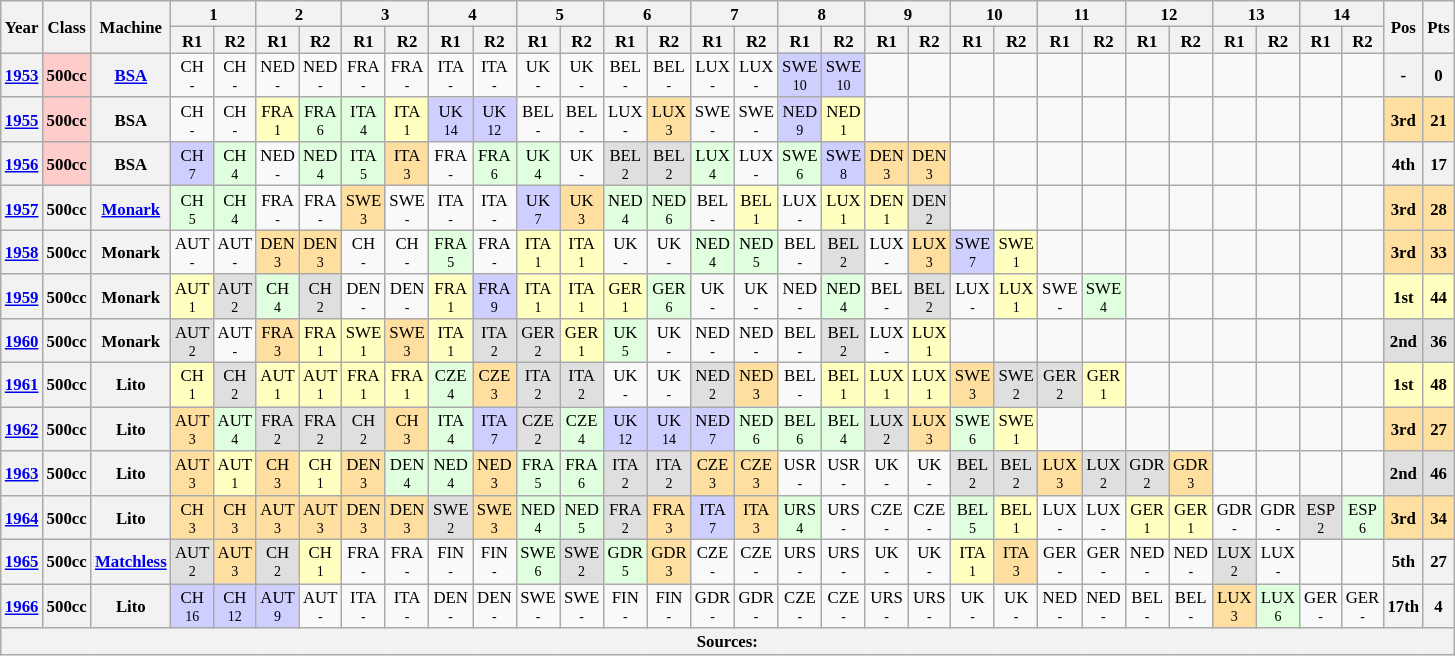<table class="wikitable" style="text-align:center; font-size:70%">
<tr>
<th valign="middle" rowspan=2>Year</th>
<th valign="middle" rowspan=2>Class</th>
<th valign="middle" rowspan=2>Machine</th>
<th colspan=2>1</th>
<th colspan=2>2</th>
<th colspan=2>3</th>
<th colspan=2>4</th>
<th colspan=2>5</th>
<th colspan=2>6</th>
<th colspan=2>7</th>
<th colspan=2>8</th>
<th colspan=2>9</th>
<th colspan=2>10</th>
<th colspan=2>11</th>
<th colspan=2>12</th>
<th colspan=2>13</th>
<th colspan=2>14</th>
<th rowspan=2>Pos</th>
<th rowspan=2>Pts</th>
</tr>
<tr>
<th>R1</th>
<th>R2</th>
<th>R1</th>
<th>R2</th>
<th>R1</th>
<th>R2</th>
<th>R1</th>
<th>R2</th>
<th>R1</th>
<th>R2</th>
<th>R1</th>
<th>R2</th>
<th>R1</th>
<th>R2</th>
<th>R1</th>
<th>R2</th>
<th>R1</th>
<th>R2</th>
<th>R1</th>
<th>R2</th>
<th>R1</th>
<th>R2</th>
<th>R1</th>
<th>R2</th>
<th>R1</th>
<th>R2</th>
<th>R1</th>
<th>R2</th>
</tr>
<tr>
<th><a href='#'>1953</a></th>
<th style="background:#fcc;">500cc</th>
<th><a href='#'>BSA</a></th>
<td>CH<br><small>-</small></td>
<td>CH<br><small>-</small></td>
<td>NED<br><small>-</small></td>
<td>NED<br><small>-</small></td>
<td>FRA<br><small>-</small></td>
<td>FRA<br><small>-</small></td>
<td>ITA<br><small>-</small></td>
<td>ITA<br><small>-</small></td>
<td>UK<br><small>-</small></td>
<td>UK<br><small>-</small></td>
<td>BEL<br><small>-</small></td>
<td>BEL<br><small>-</small></td>
<td>LUX<br><small>-</small></td>
<td>LUX<br><small>-</small></td>
<td style="background:#cfcfff;">SWE<br><small>10</small></td>
<td style="background:#cfcfff;">SWE<br><small>10</small></td>
<td></td>
<td></td>
<td></td>
<td></td>
<td></td>
<td></td>
<td></td>
<td></td>
<td></td>
<td></td>
<td></td>
<td></td>
<th>-</th>
<th>0</th>
</tr>
<tr>
<th><a href='#'>1955</a></th>
<th style="background:#fcc;">500cc</th>
<th>BSA</th>
<td>CH<br><small>-</small></td>
<td>CH<br><small>-</small></td>
<td style="background:#ffffbf;">FRA<br><small>1</small></td>
<td style="background:#dfffdf;">FRA<br><small>6</small></td>
<td style="background:#dfffdf;">ITA<br><small>4</small></td>
<td style="background:#ffffbf;">ITA<br><small>1</small></td>
<td style="background:#cfcfff;">UK<br><small>14</small></td>
<td style="background:#cfcfff;">UK<br><small>12</small></td>
<td>BEL<br><small>-</small></td>
<td>BEL<br><small>-</small></td>
<td>LUX<br><small>-</small></td>
<td style="background:#ffdf9f;">LUX<br><small>3</small></td>
<td>SWE<br><small>-</small></td>
<td>SWE<br><small>-</small></td>
<td style="background:#cfcfff;">NED<br><small>9</small></td>
<td style="background:#ffffbf;">NED<br><small>1</small></td>
<td></td>
<td></td>
<td></td>
<td></td>
<td></td>
<td></td>
<td></td>
<td></td>
<td></td>
<td></td>
<td></td>
<td></td>
<th style="background:#FFDF9F;">3rd</th>
<th style="background:#FFDF9F;">21</th>
</tr>
<tr>
<th><a href='#'>1956</a></th>
<th style="background:#fcc;">500cc</th>
<th>BSA</th>
<td style="background:#cfcfff;">CH<br><small>7</small></td>
<td style="background:#dfffdf;">CH<br><small>4</small></td>
<td>NED<br><small>-</small></td>
<td style="background:#dfffdf;">NED<br><small>4</small></td>
<td style="background:#dfffdf;">ITA<br><small>5</small></td>
<td style="background:#ffdf9f;">ITA<br><small>3</small></td>
<td>FRA<br><small>-</small></td>
<td style="background:#dfffdf;">FRA<br><small>6</small></td>
<td style="background:#dfffdf;">UK<br><small>4</small></td>
<td>UK<br><small>-</small></td>
<td style="background:#dfdfdf;">BEL<br><small>2</small></td>
<td style="background:#dfdfdf;">BEL<br><small>2</small></td>
<td style="background:#dfffdf;">LUX<br><small>4</small></td>
<td>LUX<br><small>-</small></td>
<td style="background:#dfffdf;">SWE<br><small>6</small></td>
<td style="background:#cfcfff;">SWE<br><small>8</small></td>
<td style="background:#ffdf9f;">DEN<br><small>3</small></td>
<td style="background:#ffdf9f;">DEN<br><small>3</small></td>
<td></td>
<td></td>
<td></td>
<td></td>
<td></td>
<td></td>
<td></td>
<td></td>
<td></td>
<td></td>
<th>4th</th>
<th>17</th>
</tr>
<tr>
<th><a href='#'>1957</a></th>
<th>500cc</th>
<th><a href='#'>Monark</a></th>
<td style="background:#dfffdf;">CH<br><small>5</small></td>
<td style="background:#dfffdf;">CH<br><small>4</small></td>
<td>FRA<br><small>-</small></td>
<td>FRA<br><small>-</small></td>
<td style="background:#ffdf9f;">SWE<br><small>3</small></td>
<td>SWE<br><small>-</small></td>
<td>ITA<br><small>-</small></td>
<td>ITA<br><small>-</small></td>
<td style="background:#cfcfff;">UK<br><small>7</small></td>
<td style="background:#ffdf9f;">UK<br><small>3</small></td>
<td style="background:#dfffdf;">NED<br><small>4</small></td>
<td style="background:#dfffdf;">NED<br><small>6</small></td>
<td>BEL<br><small>-</small></td>
<td style="background:#ffffbf;">BEL<br><small>1</small></td>
<td>LUX<br><small>-</small></td>
<td style="background:#ffffbf;">LUX<br><small>1</small></td>
<td style="background:#ffffbf;">DEN<br><small>1</small></td>
<td style="background:#dfdfdf;">DEN<br><small>2</small></td>
<td></td>
<td></td>
<td></td>
<td></td>
<td></td>
<td></td>
<td></td>
<td></td>
<td></td>
<td></td>
<th style="background:#FFDF9F;">3rd</th>
<th style="background:#FFDF9F;">28</th>
</tr>
<tr>
<th><a href='#'>1958</a></th>
<th>500cc</th>
<th>Monark</th>
<td>AUT<br><small>-</small></td>
<td>AUT<br><small>-</small></td>
<td style="background:#ffdf9f;">DEN<br><small>3</small></td>
<td style="background:#ffdf9f;">DEN<br><small>3</small></td>
<td>CH<br><small>-</small></td>
<td>CH<br><small>-</small></td>
<td style="background:#dfffdf;">FRA<br><small>5</small></td>
<td>FRA<br><small>-</small></td>
<td style="background:#ffffbf;">ITA<br><small>1</small></td>
<td style="background:#ffffbf;">ITA<br><small>1</small></td>
<td>UK<br><small>-</small></td>
<td>UK<br><small>-</small></td>
<td style="background:#dfffdf;">NED<br><small>4</small></td>
<td style="background:#dfffdf;">NED<br><small>5</small></td>
<td>BEL<br><small>-</small></td>
<td style="background:#dfdfdf;">BEL<br><small>2</small></td>
<td>LUX<br><small>-</small></td>
<td style="background:#ffdf9f;">LUX<br><small>3</small></td>
<td style="background:#cfcfff;">SWE<br><small>7</small></td>
<td style="background:#ffffbf;">SWE<br><small>1</small></td>
<td></td>
<td></td>
<td></td>
<td></td>
<td></td>
<td></td>
<td></td>
<td></td>
<th style="background:#FFDF9F;">3rd</th>
<th style="background:#FFDF9F;">33</th>
</tr>
<tr>
<th><a href='#'>1959</a></th>
<th>500cc</th>
<th>Monark</th>
<td style="background:#ffffbf;">AUT<br><small>1</small></td>
<td style="background:#dfdfdf;">AUT<br><small>2</small></td>
<td style="background:#dfffdf;">CH<br><small>4</small></td>
<td style="background:#dfdfdf;">CH<br><small>2</small></td>
<td>DEN<br><small>-</small></td>
<td>DEN<br><small>-</small></td>
<td style="background:#ffffbf;">FRA<br><small>1</small></td>
<td style="background:#cfcfff;">FRA<br><small>9</small></td>
<td style="background:#ffffbf;">ITA<br><small>1</small></td>
<td style="background:#ffffbf;">ITA<br><small>1</small></td>
<td style="background:#ffffbf;">GER<br><small>1</small></td>
<td style="background:#dfffdf;">GER<br><small>6</small></td>
<td>UK<br><small>-</small></td>
<td>UK<br><small>-</small></td>
<td>NED<br><small>-</small></td>
<td style="background:#dfffdf;">NED<br><small>4</small></td>
<td>BEL<br><small>-</small></td>
<td style="background:#dfdfdf;">BEL<br><small>2</small></td>
<td>LUX<br><small>-</small></td>
<td style="background:#ffffbf;">LUX<br><small>1</small></td>
<td>SWE<br><small>-</small></td>
<td style="background:#dfffdf;">SWE<br><small>4</small></td>
<td></td>
<td></td>
<td></td>
<td></td>
<td></td>
<td></td>
<th style="background:#FFFFBF;">1st</th>
<th style="background:#FFFFBF;">44</th>
</tr>
<tr>
<th><a href='#'>1960</a></th>
<th>500cc</th>
<th>Monark</th>
<td style="background:#dfdfdf;">AUT<br><small>2</small></td>
<td>AUT<br><small>-</small></td>
<td style="background:#ffdf9f;">FRA<br><small>3</small></td>
<td style="background:#ffffbf;">FRA<br><small>1</small></td>
<td style="background:#ffffbf;">SWE<br><small>1</small></td>
<td style="background:#ffdf9f;">SWE<br><small>3</small></td>
<td style="background:#ffffbf;">ITA<br><small>1</small></td>
<td style="background:#dfdfdf;">ITA<br><small>2</small></td>
<td style="background:#dfdfdf;">GER<br><small>2</small></td>
<td style="background:#ffffbf;">GER<br><small>1</small></td>
<td style="background:#dfffdf;">UK<br><small>5</small></td>
<td>UK<br><small>-</small></td>
<td>NED<br><small>-</small></td>
<td>NED<br><small>-</small></td>
<td>BEL<br><small>-</small></td>
<td style="background:#dfdfdf;">BEL<br><small>2</small></td>
<td>LUX<br><small>-</small></td>
<td style="background:#ffffbf;">LUX<br><small>1</small></td>
<td></td>
<td></td>
<td></td>
<td></td>
<td></td>
<td></td>
<td></td>
<td></td>
<td></td>
<td></td>
<th style="background:#DFDFDF;">2nd</th>
<th style="background:#DFDFDF;">36</th>
</tr>
<tr>
<th><a href='#'>1961</a></th>
<th>500cc</th>
<th>Lito</th>
<td style="background:#ffffbf;">CH<br><small>1</small></td>
<td style="background:#dfdfdf;">CH<br><small>2</small></td>
<td style="background:#ffffbf;">AUT<br><small>1</small></td>
<td style="background:#ffffbf;">AUT<br><small>1</small></td>
<td style="background:#ffffbf;">FRA<br><small>1</small></td>
<td style="background:#ffffbf;">FRA<br><small>1</small></td>
<td style="background:#dfffdf;">CZE<br><small>4</small></td>
<td style="background:#ffdf9f;">CZE<br><small>3</small></td>
<td style="background:#dfdfdf;">ITA<br><small>2</small></td>
<td style="background:#dfdfdf;">ITA<br><small>2</small></td>
<td>UK<br><small>-</small></td>
<td>UK<br><small>-</small></td>
<td style="background:#dfdfdf;">NED<br><small>2</small></td>
<td style="background:#ffdf9f;">NED<br><small>3</small></td>
<td>BEL<br><small>-</small></td>
<td style="background:#ffffbf;">BEL<br><small>1</small></td>
<td style="background:#ffffbf;">LUX<br><small>1</small></td>
<td style="background:#ffffbf;">LUX<br><small>1</small></td>
<td style="background:#ffdf9f;">SWE<br><small>3</small></td>
<td style="background:#dfdfdf;">SWE<br><small>2</small></td>
<td style="background:#dfdfdf;">GER<br><small>2</small></td>
<td style="background:#ffffbf;">GER<br><small>1</small></td>
<td></td>
<td></td>
<td></td>
<td></td>
<td></td>
<td></td>
<th style="background:#FFFFBF;">1st</th>
<th style="background:#FFFFBF;">48</th>
</tr>
<tr>
<th><a href='#'>1962</a></th>
<th>500cc</th>
<th>Lito</th>
<td style="background:#ffdf9f;">AUT<br><small>3</small></td>
<td style="background:#dfffdf;">AUT<br><small>4</small></td>
<td style="background:#dfdfdf;">FRA<br><small>2</small></td>
<td style="background:#dfdfdf;">FRA<br><small>2</small></td>
<td style="background:#dfdfdf;">CH<br><small>2</small></td>
<td style="background:#ffdf9f;">CH<br><small>3</small></td>
<td style="background:#dfffdf;">ITA<br><small>4</small></td>
<td style="background:#cfcfff;">ITA<br><small>7</small></td>
<td style="background:#dfdfdf;">CZE<br><small>2</small></td>
<td style="background:#dfffdf;">CZE<br><small>4</small></td>
<td style="background:#cfcfff;">UK<br><small>12</small></td>
<td style="background:#cfcfff;">UK<br><small>14</small></td>
<td style="background:#cfcfff;">NED<br><small>7</small></td>
<td style="background:#dfffdf;">NED<br><small>6</small></td>
<td style="background:#dfffdf;">BEL<br><small>6</small></td>
<td style="background:#dfffdf;">BEL<br><small>4</small></td>
<td style="background:#dfdfdf;">LUX<br><small>2</small></td>
<td style="background:#ffdf9f;">LUX<br><small>3</small></td>
<td style="background:#dfffdf;">SWE<br><small>6</small></td>
<td style="background:#ffffbf;">SWE<br><small>1</small></td>
<td></td>
<td></td>
<td></td>
<td></td>
<td></td>
<td></td>
<td></td>
<td></td>
<th style="background:#FFDF9F;">3rd</th>
<th style="background:#FFDF9F;">27</th>
</tr>
<tr>
<th><a href='#'>1963</a></th>
<th>500cc</th>
<th>Lito</th>
<td style="background:#ffdf9f;">AUT<br><small>3</small></td>
<td style="background:#ffffbf;">AUT<br><small>1</small></td>
<td style="background:#ffdf9f;">CH<br><small>3</small></td>
<td style="background:#ffffbf;">CH<br><small>1</small></td>
<td style="background:#ffdf9f;">DEN<br><small>3</small></td>
<td style="background:#dfffdf;">DEN<br><small>4</small></td>
<td style="background:#dfffdf;">NED<br><small>4</small></td>
<td style="background:#ffdf9f;">NED<br><small>3</small></td>
<td style="background:#dfffdf;">FRA<br><small>5</small></td>
<td style="background:#dfffdf;">FRA<br><small>6</small></td>
<td style="background:#dfdfdf;">ITA<br><small>2</small></td>
<td style="background:#dfdfdf;">ITA<br><small>2</small></td>
<td style="background:#ffdf9f;">CZE<br><small>3</small></td>
<td style="background:#ffdf9f;">CZE<br><small>3</small></td>
<td>USR<br><small>-</small></td>
<td>USR<br><small>-</small></td>
<td>UK<br><small>-</small></td>
<td>UK<br><small>-</small></td>
<td style="background:#dfdfdf;">BEL<br><small>2</small></td>
<td style="background:#dfdfdf;">BEL<br><small>2</small></td>
<td style="background:#ffdf9f;">LUX<br><small>3</small></td>
<td style="background:#dfdfdf;">LUX<br><small>2</small></td>
<td style="background:#dfdfdf;">GDR<br><small>2</small></td>
<td style="background:#ffdf9f;">GDR<br><small>3</small></td>
<td></td>
<td></td>
<td></td>
<td></td>
<th style="background:#DFDFDF;">2nd</th>
<th style="background:#DFDFDF;">46</th>
</tr>
<tr>
<th><a href='#'>1964</a></th>
<th>500cc</th>
<th>Lito</th>
<td style="background:#ffdf9f;">CH<br><small>3</small></td>
<td style="background:#ffdf9f;">CH<br><small>3</small></td>
<td style="background:#ffdf9f;">AUT<br><small>3</small></td>
<td style="background:#ffdf9f;">AUT<br><small>3</small></td>
<td style="background:#ffdf9f;">DEN<br><small>3</small></td>
<td style="background:#ffdf9f;">DEN<br><small>3</small></td>
<td style="background:#dfdfdf;">SWE<br><small>2</small></td>
<td style="background:#ffdf9f;">SWE<br><small>3</small></td>
<td style="background:#dfffdf;">NED<br><small>4</small></td>
<td style="background:#dfffdf;">NED<br><small>5</small></td>
<td style="background:#dfdfdf;">FRA<br><small>2</small></td>
<td style="background:#ffdf9f;">FRA<br><small>3</small></td>
<td style="background:#cfcfff;">ITA<br><small>7</small></td>
<td style="background:#ffdf9f;">ITA<br><small>3</small></td>
<td style="background:#dfffdf;">URS<br><small>4</small></td>
<td>URS<br><small>-</small></td>
<td>CZE<br><small>-</small></td>
<td>CZE<br><small>-</small></td>
<td style="background:#dfffdf;">BEL<br><small>5</small></td>
<td style="background:#ffffbf;">BEL<br><small>1</small></td>
<td>LUX<br><small>-</small></td>
<td>LUX<br><small>-</small></td>
<td style="background:#ffffbf;">GER<br><small>1</small></td>
<td style="background:#ffffbf;">GER<br><small>1</small></td>
<td>GDR<br><small>-</small></td>
<td>GDR<br><small>-</small></td>
<td style="background:#dfdfdf;">ESP<br><small>2</small></td>
<td style="background:#dfffdf;">ESP<br><small>6</small></td>
<th style="background:#FFDF9F;">3rd</th>
<th style="background:#FFDF9F;">34</th>
</tr>
<tr>
<th><a href='#'>1965</a></th>
<th>500cc</th>
<th><a href='#'>Matchless</a></th>
<td style="background:#dfdfdf;">AUT<br><small>2</small></td>
<td style="background:#ffdf9f;">AUT<br><small>3</small></td>
<td style="background:#dfdfdf;">CH<br><small>2</small></td>
<td style="background:#ffffbf;">CH<br><small>1</small></td>
<td>FRA<br><small>-</small></td>
<td>FRA<br><small>-</small></td>
<td>FIN<br><small>-</small></td>
<td>FIN<br><small>-</small></td>
<td style="background:#dfffdf;">SWE<br><small>6</small></td>
<td style="background:#dfdfdf;">SWE<br><small>2</small></td>
<td style="background:#dfffdf;">GDR<br><small>5</small></td>
<td style="background:#ffdf9f;">GDR<br><small>3</small></td>
<td>CZE<br><small>-</small></td>
<td>CZE<br><small>-</small></td>
<td>URS<br><small>-</small></td>
<td>URS<br><small>-</small></td>
<td>UK<br><small>-</small></td>
<td>UK<br><small>-</small></td>
<td style="background:#ffffbf;">ITA<br><small>1</small></td>
<td style="background:#ffdf9f;">ITA<br><small>3</small></td>
<td>GER<br><small>-</small></td>
<td>GER<br><small>-</small></td>
<td>NED<br><small>-</small></td>
<td>NED<br><small>-</small></td>
<td style="background:#dfdfdf;">LUX<br><small>2</small></td>
<td>LUX<br><small>-</small></td>
<td></td>
<td></td>
<th>5th</th>
<th>27</th>
</tr>
<tr>
<th><a href='#'>1966</a></th>
<th>500cc</th>
<th>Lito</th>
<td style="background:#cfcfff;">CH<br><small>16</small></td>
<td style="background:#cfcfff;">CH<br><small>12</small></td>
<td style="background:#cfcfff;">AUT<br><small>9</small></td>
<td>AUT<br><small>-</small></td>
<td>ITA<br><small>-</small></td>
<td>ITA<br><small>-</small></td>
<td>DEN<br><small>-</small></td>
<td>DEN<br><small>-</small></td>
<td>SWE<br><small>-</small></td>
<td>SWE<br><small>-</small></td>
<td>FIN<br><small>-</small></td>
<td>FIN<br><small>-</small></td>
<td>GDR<br><small>-</small></td>
<td>GDR<br><small>-</small></td>
<td>CZE<br><small>-</small></td>
<td>CZE<br><small>-</small></td>
<td>URS<br><small>-</small></td>
<td>URS<br><small>-</small></td>
<td>UK<br><small>-</small></td>
<td>UK<br><small>-</small></td>
<td>NED<br><small>-</small></td>
<td>NED<br><small>-</small></td>
<td>BEL<br><small>-</small></td>
<td>BEL<br><small>-</small></td>
<td style="background:#ffdf9f;">LUX<br><small>3</small></td>
<td style="background:#dfffdf;">LUX<br><small>6</small></td>
<td>GER<br><small>-</small></td>
<td>GER<br><small>-</small></td>
<th>17th</th>
<th>4</th>
</tr>
<tr>
<th colspan=35>Sources:</th>
</tr>
</table>
